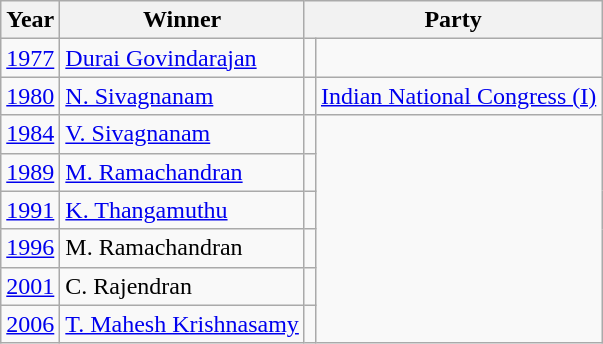<table class="wikitable sortable">
<tr>
<th>Year</th>
<th>Winner</th>
<th colspan="2">Party</th>
</tr>
<tr>
<td><a href='#'>1977</a></td>
<td><a href='#'>Durai Govindarajan</a></td>
<td></td>
</tr>
<tr>
<td><a href='#'>1980</a></td>
<td><a href='#'>N. Sivagnanam</a></td>
<td></td>
<td><a href='#'>Indian National Congress (I)</a></td>
</tr>
<tr>
<td><a href='#'>1984</a></td>
<td><a href='#'>V. Sivagnanam</a></td>
<td></td>
</tr>
<tr>
<td><a href='#'>1989</a></td>
<td><a href='#'>M. Ramachandran</a></td>
<td></td>
</tr>
<tr>
<td><a href='#'>1991</a></td>
<td><a href='#'>K. Thangamuthu</a></td>
<td></td>
</tr>
<tr>
<td><a href='#'>1996</a></td>
<td>M. Ramachandran</td>
<td></td>
</tr>
<tr>
<td><a href='#'>2001</a></td>
<td>C. Rajendran</td>
<td></td>
</tr>
<tr>
<td><a href='#'>2006</a></td>
<td><a href='#'>T. Mahesh Krishnasamy</a></td>
<td></td>
</tr>
</table>
